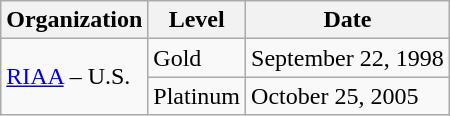<table class="wikitable">
<tr>
<th>Organization</th>
<th>Level</th>
<th>Date</th>
</tr>
<tr>
<td rowspan="2"><a href='#'>RIAA</a> – U.S.</td>
<td>Gold</td>
<td>September 22, 1998</td>
</tr>
<tr>
<td>Platinum</td>
<td>October 25, 2005</td>
</tr>
</table>
